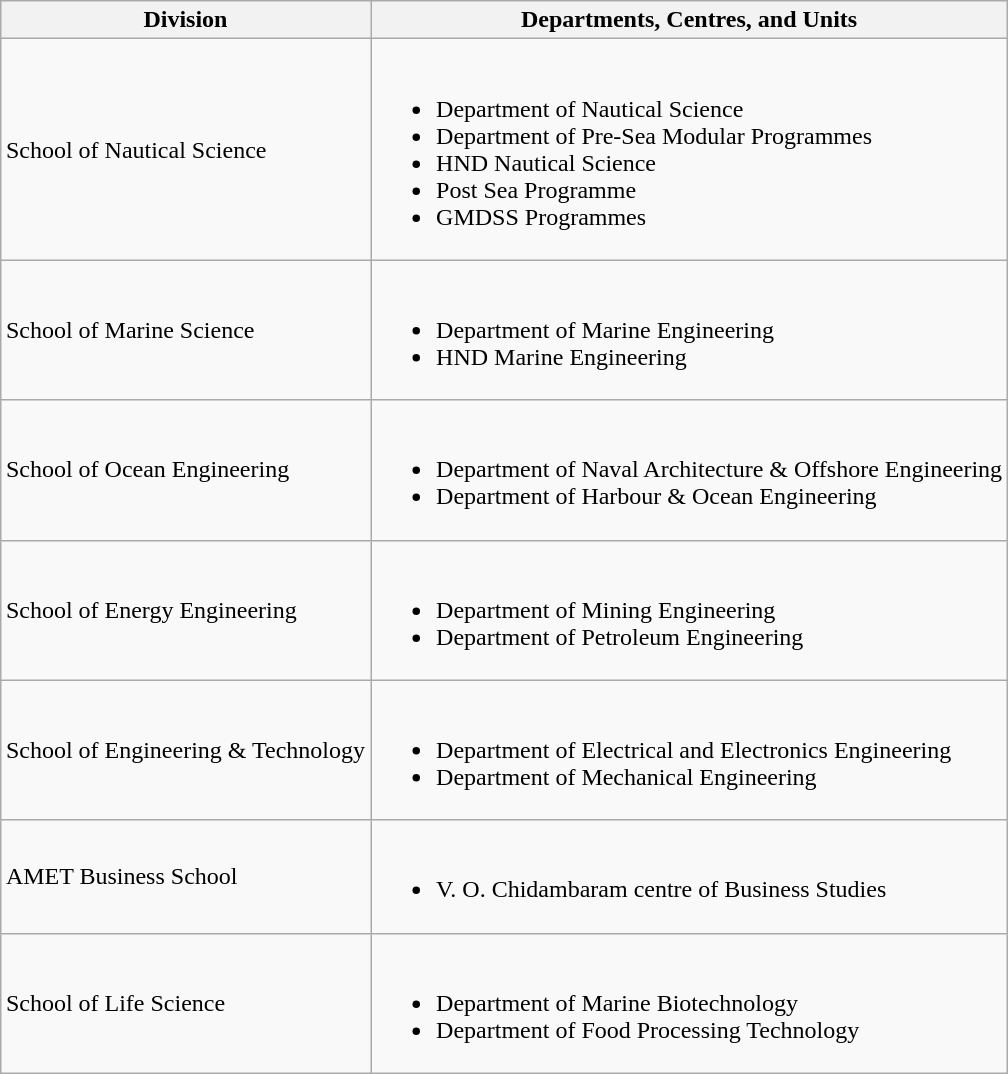<table class="wikitable" style="margin:auto;">
<tr>
<th>Division</th>
<th>Departments, Centres, and Units</th>
</tr>
<tr>
<td>School of Nautical Science</td>
<td><br><ul><li>Department of Nautical Science</li><li>Department of Pre-Sea Modular Programmes</li><li>HND Nautical Science</li><li>Post Sea Programme</li><li>GMDSS Programmes</li></ul></td>
</tr>
<tr>
<td>School of Marine Science</td>
<td><br><ul><li>Department of Marine Engineering</li><li>HND Marine Engineering</li></ul></td>
</tr>
<tr>
<td>School of Ocean Engineering</td>
<td><br><ul><li>Department of Naval Architecture & Offshore Engineering</li><li>Department of Harbour & Ocean Engineering</li></ul></td>
</tr>
<tr>
<td>School of Energy Engineering</td>
<td><br><ul><li>Department of Mining Engineering</li><li>Department of Petroleum Engineering</li></ul></td>
</tr>
<tr>
<td>School of Engineering & Technology</td>
<td><br><ul><li>Department of Electrical and Electronics Engineering</li><li>Department of Mechanical Engineering</li></ul></td>
</tr>
<tr>
<td>AMET Business School</td>
<td><br><ul><li>V. O. Chidambaram centre of Business Studies</li></ul></td>
</tr>
<tr>
<td>School of Life Science</td>
<td><br><ul><li>Department of Marine Biotechnology</li><li>Department of Food Processing Technology</li></ul></td>
</tr>
</table>
